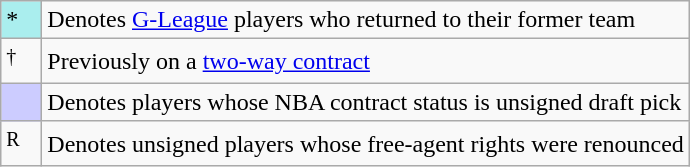<table class="wikitable">
<tr>
<td style="width:20px; background:#aee;">*</td>
<td>Denotes <a href='#'>G-League</a> players who returned to their former team</td>
</tr>
<tr>
<td><sup>†</sup></td>
<td>Previously on a <a href='#'>two-way contract</a></td>
</tr>
<tr>
<td style="width:20px; background:#ccf;"></td>
<td>Denotes players whose NBA contract status is unsigned draft pick</td>
</tr>
<tr>
<td><sup>R</sup></td>
<td>Denotes unsigned players whose free-agent rights were renounced</td>
</tr>
</table>
